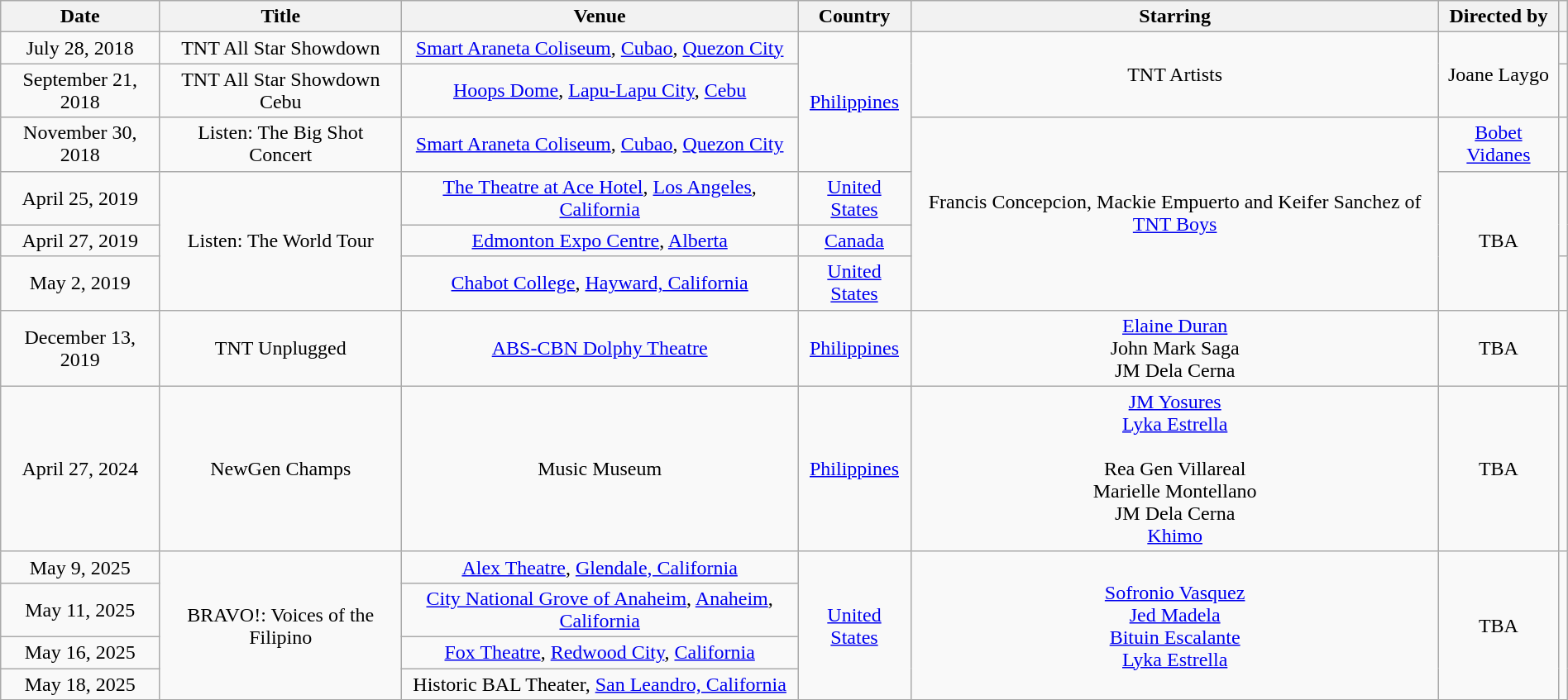<table class="wikitable sortable" style="text-align:center; font-size:100%; width:100%">
<tr>
<th>Date</th>
<th>Title</th>
<th>Venue</th>
<th>Country</th>
<th>Starring</th>
<th>Directed by</th>
<th></th>
</tr>
<tr>
<td rowspan="1">July 28, 2018</td>
<td>TNT All Star Showdown</td>
<td><a href='#'>Smart Araneta Coliseum</a>, <a href='#'>Cubao</a>, <a href='#'>Quezon City</a></td>
<td rowspan="3"><a href='#'>Philippines</a></td>
<td rowspan="2">TNT Artists</td>
<td rowspan="2">Joane Laygo</td>
<td></td>
</tr>
<tr>
<td rowspan="1">September 21, 2018</td>
<td>TNT All Star Showdown Cebu</td>
<td><a href='#'>Hoops Dome</a>, <a href='#'>Lapu-Lapu City</a>, <a href='#'>Cebu</a></td>
<td></td>
</tr>
<tr>
<td rowspan="1">November 30, 2018</td>
<td>Listen: The Big Shot Concert</td>
<td><a href='#'>Smart Araneta Coliseum</a>, <a href='#'>Cubao</a>, <a href='#'>Quezon City</a></td>
<td rowspan="4">Francis Concepcion, Mackie Empuerto and Keifer Sanchez of <a href='#'>TNT Boys</a></td>
<td><a href='#'>Bobet Vidanes</a></td>
<td></td>
</tr>
<tr>
<td>April 25, 2019</td>
<td rowspan="3">Listen: The World Tour</td>
<td><a href='#'>The Theatre at Ace Hotel</a>, <a href='#'>Los Angeles</a>, <a href='#'>California</a></td>
<td><a href='#'>United States</a></td>
<td rowspan="3">TBA</td>
<td rowspan="2"></td>
</tr>
<tr>
<td>April 27, 2019</td>
<td><a href='#'>Edmonton Expo Centre</a>, <a href='#'>Alberta</a></td>
<td><a href='#'>Canada</a></td>
</tr>
<tr>
<td>May 2, 2019</td>
<td><a href='#'>Chabot College</a>, <a href='#'>Hayward, California</a></td>
<td><a href='#'>United States</a></td>
<td></td>
</tr>
<tr>
<td>December 13, 2019</td>
<td>TNT Unplugged</td>
<td><a href='#'>ABS-CBN Dolphy Theatre</a></td>
<td><a href='#'>Philippines</a></td>
<td><a href='#'>Elaine Duran</a> <br> John Mark Saga <br> JM Dela Cerna</td>
<td>TBA</td>
<td></td>
</tr>
<tr>
<td>April 27, 2024</td>
<td>NewGen Champs</td>
<td>Music Museum</td>
<td><a href='#'>Philippines</a></td>
<td><a href='#'>JM Yosures</a> <br> <a href='#'>Lyka Estrella</a> <br>  <br> Rea Gen Villareal <br> Marielle Montellano <br> JM Dela Cerna <br> <a href='#'>Khimo</a></td>
<td>TBA</td>
<td></td>
</tr>
<tr>
<td>May 9, 2025</td>
<td rowspan="4">BRAVO!: Voices of the Filipino</td>
<td><a href='#'>Alex Theatre</a>, <a href='#'>Glendale, California</a></td>
<td rowspan="4"><a href='#'>United States</a></td>
<td rowspan="4"><a href='#'>Sofronio Vasquez</a><br><a href='#'>Jed Madela</a><br><a href='#'>Bituin Escalante</a><br><a href='#'>Lyka Estrella</a></td>
<td rowspan="4">TBA</td>
<td rowspan="4"></td>
</tr>
<tr>
<td>May 11, 2025</td>
<td><a href='#'>City National Grove of Anaheim</a>, <a href='#'>Anaheim</a>, <a href='#'>California</a></td>
</tr>
<tr>
<td>May 16, 2025</td>
<td><a href='#'>Fox Theatre</a>, <a href='#'>Redwood City</a>, <a href='#'>California</a></td>
</tr>
<tr>
<td>May 18, 2025</td>
<td>Historic BAL Theater, <a href='#'>San Leandro, California</a></td>
</tr>
<tr>
</tr>
</table>
